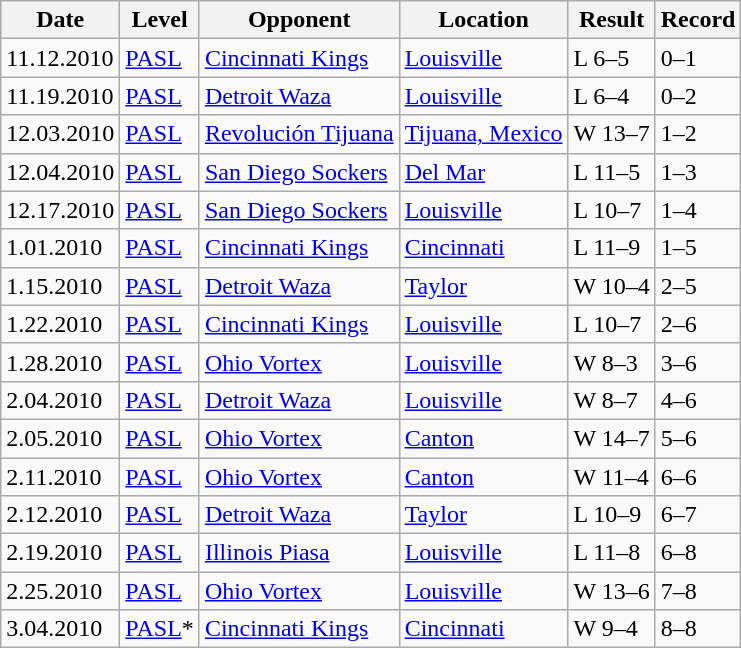<table class= "wikitable">
<tr>
<th>Date</th>
<th>Level</th>
<th>Opponent</th>
<th>Location</th>
<th>Result</th>
<th>Record</th>
</tr>
<tr>
<td>11.12.2010</td>
<td><a href='#'>PASL</a></td>
<td><a href='#'>Cincinnati Kings</a></td>
<td><a href='#'>Louisville</a></td>
<td>L 6–5</td>
<td>0–1</td>
</tr>
<tr>
<td>11.19.2010</td>
<td><a href='#'>PASL</a></td>
<td><a href='#'>Detroit Waza</a></td>
<td><a href='#'>Louisville</a></td>
<td>L 6–4</td>
<td>0–2</td>
</tr>
<tr>
<td>12.03.2010</td>
<td><a href='#'>PASL</a></td>
<td><a href='#'>Revolución Tijuana</a></td>
<td><a href='#'>Tijuana, Mexico</a></td>
<td>W 13–7</td>
<td>1–2</td>
</tr>
<tr>
<td>12.04.2010</td>
<td><a href='#'>PASL</a></td>
<td><a href='#'>San Diego Sockers</a></td>
<td><a href='#'>Del Mar</a></td>
<td>L 11–5</td>
<td>1–3</td>
</tr>
<tr>
<td>12.17.2010</td>
<td><a href='#'>PASL</a></td>
<td><a href='#'>San Diego Sockers</a></td>
<td><a href='#'>Louisville</a></td>
<td>L 10–7</td>
<td>1–4</td>
</tr>
<tr>
<td>1.01.2010</td>
<td><a href='#'>PASL</a></td>
<td><a href='#'>Cincinnati Kings</a></td>
<td><a href='#'>Cincinnati</a></td>
<td>L 11–9</td>
<td>1–5</td>
</tr>
<tr>
<td>1.15.2010</td>
<td><a href='#'>PASL</a></td>
<td><a href='#'>Detroit Waza</a></td>
<td><a href='#'>Taylor</a></td>
<td>W 10–4</td>
<td>2–5</td>
</tr>
<tr>
<td>1.22.2010</td>
<td><a href='#'>PASL</a></td>
<td><a href='#'>Cincinnati Kings</a></td>
<td><a href='#'>Louisville</a></td>
<td>L 10–7</td>
<td>2–6</td>
</tr>
<tr>
<td>1.28.2010</td>
<td><a href='#'>PASL</a></td>
<td><a href='#'>Ohio Vortex</a></td>
<td><a href='#'>Louisville</a></td>
<td>W 8–3</td>
<td>3–6</td>
</tr>
<tr>
<td>2.04.2010</td>
<td><a href='#'>PASL</a></td>
<td><a href='#'>Detroit Waza</a></td>
<td><a href='#'>Louisville</a></td>
<td>W 8–7</td>
<td>4–6</td>
</tr>
<tr>
<td>2.05.2010</td>
<td><a href='#'>PASL</a></td>
<td><a href='#'>Ohio Vortex</a></td>
<td><a href='#'>Canton</a></td>
<td>W 14–7</td>
<td>5–6</td>
</tr>
<tr>
<td>2.11.2010</td>
<td><a href='#'>PASL</a></td>
<td><a href='#'>Ohio Vortex</a></td>
<td><a href='#'>Canton</a></td>
<td>W 11–4</td>
<td>6–6</td>
</tr>
<tr>
<td>2.12.2010</td>
<td><a href='#'>PASL</a></td>
<td><a href='#'>Detroit Waza</a></td>
<td><a href='#'>Taylor</a></td>
<td>L 10–9</td>
<td>6–7</td>
</tr>
<tr>
<td>2.19.2010</td>
<td><a href='#'>PASL</a></td>
<td><a href='#'>Illinois Piasa</a></td>
<td><a href='#'>Louisville</a></td>
<td>L 11–8</td>
<td>6–8</td>
</tr>
<tr>
<td>2.25.2010</td>
<td><a href='#'>PASL</a></td>
<td><a href='#'>Ohio Vortex</a></td>
<td><a href='#'>Louisville</a></td>
<td>W 13–6</td>
<td>7–8</td>
</tr>
<tr>
<td>3.04.2010</td>
<td><a href='#'>PASL</a>*</td>
<td><a href='#'>Cincinnati Kings</a></td>
<td><a href='#'>Cincinnati</a></td>
<td>W 9–4</td>
<td>8–8</td>
</tr>
</table>
